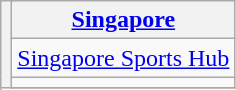<table class="wikitable" style="text-align:center">
<tr>
<th rowspan="4" colspan="2"></th>
<th><a href='#'>Singapore</a></th>
</tr>
<tr>
<td><a href='#'>Singapore Sports Hub</a></td>
</tr>
<tr>
<td></td>
</tr>
<tr>
</tr>
</table>
